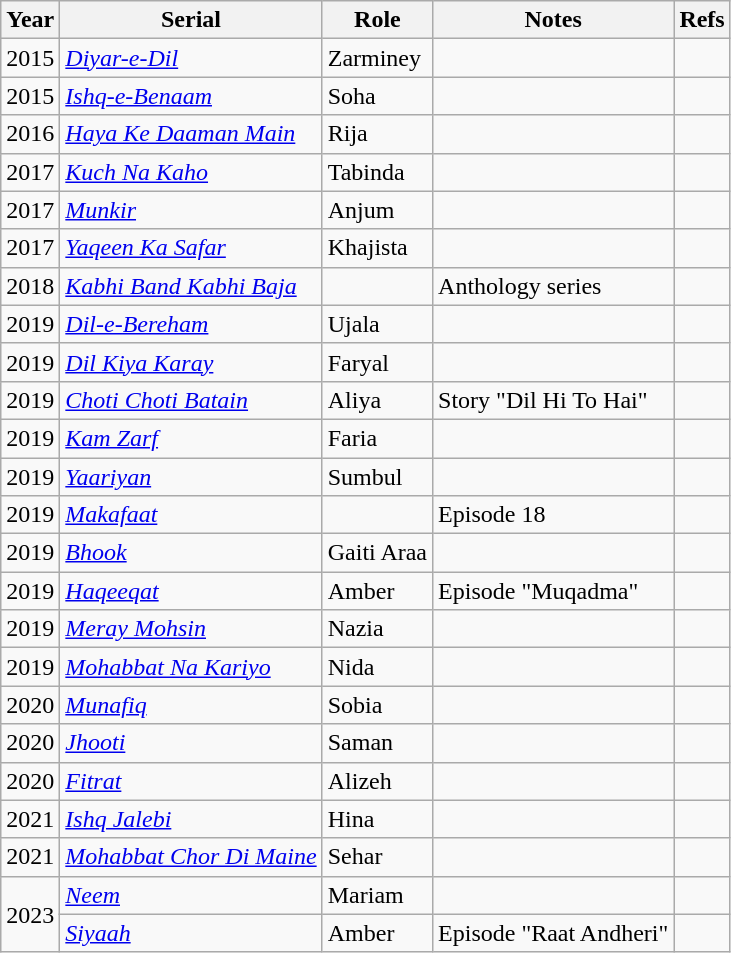<table class="wikitable">
<tr>
<th>Year</th>
<th>Serial</th>
<th>Role</th>
<th>Notes</th>
<th>Refs</th>
</tr>
<tr>
<td>2015</td>
<td><em><a href='#'>Diyar-e-Dil</a></em></td>
<td>Zarminey</td>
<td></td>
<td></td>
</tr>
<tr>
<td>2015</td>
<td><em><a href='#'>Ishq-e-Benaam</a></em></td>
<td>Soha</td>
<td></td>
<td></td>
</tr>
<tr>
<td>2016</td>
<td><em><a href='#'>Haya Ke Daaman Main</a></em></td>
<td>Rija</td>
<td></td>
<td></td>
</tr>
<tr>
<td>2017</td>
<td><em><a href='#'>Kuch Na Kaho</a></em></td>
<td>Tabinda</td>
<td></td>
<td></td>
</tr>
<tr>
<td>2017</td>
<td><em><a href='#'>Munkir</a></em></td>
<td>Anjum</td>
<td></td>
<td></td>
</tr>
<tr>
<td>2017</td>
<td><em><a href='#'>Yaqeen Ka Safar</a></em></td>
<td>Khajista</td>
<td></td>
<td></td>
</tr>
<tr>
<td>2018</td>
<td><em><a href='#'>Kabhi Band Kabhi Baja</a></em></td>
<td></td>
<td>Anthology series</td>
<td></td>
</tr>
<tr>
<td>2019</td>
<td><em><a href='#'>Dil-e-Bereham</a></em></td>
<td>Ujala</td>
<td></td>
<td></td>
</tr>
<tr>
<td>2019</td>
<td><em><a href='#'>Dil Kiya Karay</a></em></td>
<td>Faryal</td>
<td></td>
<td></td>
</tr>
<tr>
<td>2019</td>
<td><em><a href='#'>Choti Choti Batain</a></em></td>
<td>Aliya</td>
<td>Story "Dil Hi To Hai"</td>
<td></td>
</tr>
<tr>
<td>2019</td>
<td><em><a href='#'>Kam Zarf</a></em></td>
<td>Faria</td>
<td></td>
<td></td>
</tr>
<tr>
<td>2019</td>
<td><em><a href='#'>Yaariyan</a></em></td>
<td>Sumbul</td>
<td></td>
<td></td>
</tr>
<tr>
<td>2019</td>
<td><em><a href='#'>Makafaat</a></em></td>
<td></td>
<td>Episode 18</td>
<td></td>
</tr>
<tr>
<td>2019</td>
<td><em><a href='#'>Bhook</a></em></td>
<td>Gaiti Araa</td>
<td></td>
<td></td>
</tr>
<tr>
<td>2019</td>
<td><em><a href='#'>Haqeeqat</a></em></td>
<td>Amber</td>
<td>Episode "Muqadma"</td>
<td></td>
</tr>
<tr>
<td>2019</td>
<td><em><a href='#'>Meray Mohsin</a></em></td>
<td>Nazia</td>
<td></td>
<td></td>
</tr>
<tr>
<td>2019</td>
<td><em><a href='#'>Mohabbat Na Kariyo</a></em></td>
<td>Nida</td>
<td></td>
<td></td>
</tr>
<tr>
<td>2020</td>
<td><em><a href='#'>Munafiq</a></em></td>
<td>Sobia</td>
<td></td>
<td></td>
</tr>
<tr>
<td>2020</td>
<td><em><a href='#'>Jhooti</a></em></td>
<td>Saman</td>
<td></td>
<td></td>
</tr>
<tr>
<td>2020</td>
<td><em><a href='#'>Fitrat</a></em></td>
<td>Alizeh</td>
<td></td>
<td></td>
</tr>
<tr>
<td>2021</td>
<td><em><a href='#'>Ishq Jalebi</a></em></td>
<td>Hina</td>
<td></td>
<td></td>
</tr>
<tr>
<td>2021</td>
<td><em><a href='#'>Mohabbat Chor Di Maine</a></em></td>
<td>Sehar</td>
<td></td>
<td></td>
</tr>
<tr>
<td Rowspan="2">2023</td>
<td><em><a href='#'>Neem</a></em></td>
<td>Mariam</td>
<td></td>
<td></td>
</tr>
<tr>
<td><em><a href='#'>Siyaah</a></em></td>
<td>Amber</td>
<td>Episode "Raat Andheri"</td>
<td></td>
</tr>
</table>
